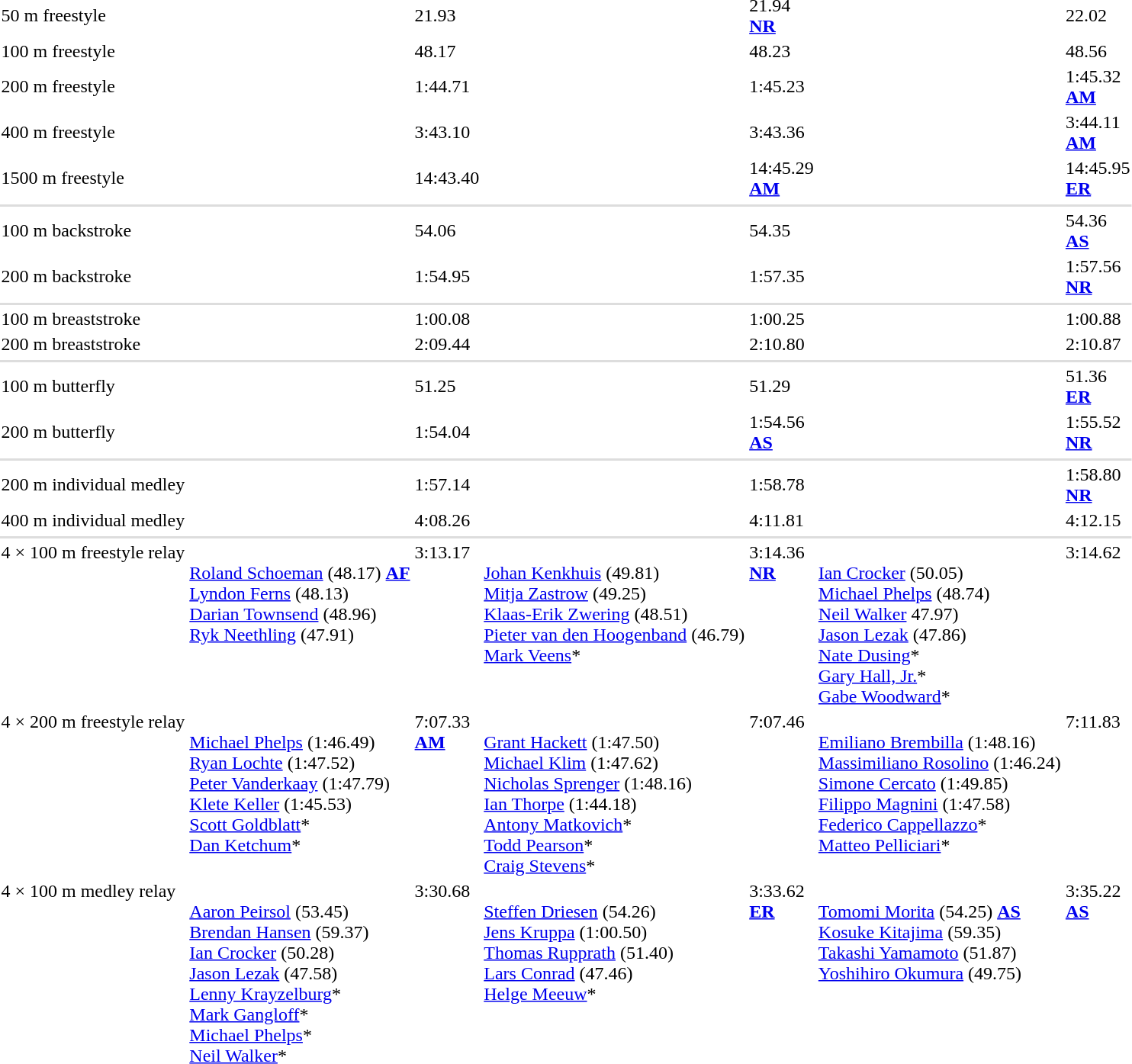<table>
<tr>
<td>50 m freestyle<br></td>
<td></td>
<td>21.93</td>
<td></td>
<td>21.94<br><strong><a href='#'>NR</a></strong></td>
<td></td>
<td>22.02</td>
</tr>
<tr>
<td>100 m freestyle<br></td>
<td></td>
<td>48.17</td>
<td></td>
<td>48.23</td>
<td></td>
<td>48.56</td>
</tr>
<tr>
<td>200 m freestyle<br></td>
<td></td>
<td>1:44.71<br></td>
<td></td>
<td>1:45.23</td>
<td></td>
<td>1:45.32<br><strong><a href='#'>AM</a></strong></td>
</tr>
<tr>
<td>400 m freestyle<br></td>
<td></td>
<td>3:43.10</td>
<td></td>
<td>3:43.36</td>
<td></td>
<td>3:44.11<br><strong><a href='#'>AM</a></strong></td>
</tr>
<tr>
<td>1500 m freestyle<br></td>
<td></td>
<td>14:43.40<br></td>
<td></td>
<td>14:45.29<br><strong><a href='#'>AM</a></strong></td>
<td></td>
<td>14:45.95<br><strong><a href='#'>ER</a></strong></td>
</tr>
<tr>
</tr>
<tr bgcolor=#ddd>
<td colspan=7></td>
</tr>
<tr>
<td>100 m backstroke<br></td>
<td></td>
<td>54.06</td>
<td></td>
<td>54.35</td>
<td></td>
<td>54.36<br><strong><a href='#'>AS</a></strong></td>
</tr>
<tr>
<td>200 m backstroke<br></td>
<td></td>
<td>1:54.95<br></td>
<td></td>
<td>1:57.35</td>
<td></td>
<td>1:57.56<br><strong><a href='#'>NR</a></strong></td>
</tr>
<tr>
</tr>
<tr bgcolor=#ddd>
<td colspan=7></td>
</tr>
<tr>
<td>100 m breaststroke<br></td>
<td></td>
<td>1:00.08</td>
<td></td>
<td>1:00.25</td>
<td></td>
<td>1:00.88</td>
</tr>
<tr>
<td>200 m breaststroke<br></td>
<td></td>
<td>2:09.44<br></td>
<td></td>
<td>2:10.80</td>
<td></td>
<td>2:10.87</td>
</tr>
<tr>
</tr>
<tr bgcolor=#ddd>
<td colspan=7></td>
</tr>
<tr>
<td>100 m butterfly<br></td>
<td></td>
<td>51.25<br></td>
<td></td>
<td>51.29</td>
<td></td>
<td>51.36<br><strong><a href='#'>ER</a></strong></td>
</tr>
<tr>
<td>200 m butterfly<br></td>
<td></td>
<td>1:54.04<br></td>
<td></td>
<td>1:54.56<br><strong><a href='#'>AS</a></strong></td>
<td></td>
<td>1:55.52<br><strong><a href='#'>NR</a></strong></td>
</tr>
<tr>
</tr>
<tr bgcolor=#ddd>
<td colspan=7></td>
</tr>
<tr>
<td>200 m individual medley<br></td>
<td></td>
<td>1:57.14<br></td>
<td></td>
<td>1:58.78</td>
<td></td>
<td>1:58.80<br><strong><a href='#'>NR</a></strong></td>
</tr>
<tr>
<td>400 m individual medley<br></td>
<td></td>
<td>4:08.26<br></td>
<td></td>
<td>4:11.81</td>
<td></td>
<td>4:12.15</td>
</tr>
<tr>
</tr>
<tr bgcolor=#ddd>
<td colspan=7></td>
</tr>
<tr valign="top">
<td>4 × 100 m freestyle relay<br></td>
<td valign=top><br><a href='#'>Roland Schoeman</a> (48.17) <strong><a href='#'>AF</a></strong> <br><a href='#'>Lyndon Ferns</a> (48.13)<br><a href='#'>Darian Townsend</a> (48.96)<br><a href='#'>Ryk Neethling</a> (47.91)</td>
<td>3:13.17<br></td>
<td valign=top><br><a href='#'>Johan Kenkhuis</a> (49.81)<br><a href='#'>Mitja Zastrow</a> (49.25)<br><a href='#'>Klaas-Erik Zwering</a> (48.51)<br><a href='#'>Pieter van den Hoogenband</a> (46.79)<br><a href='#'>Mark Veens</a>*</td>
<td>3:14.36<br><strong><a href='#'>NR</a></strong></td>
<td valign=top><br><a href='#'>Ian Crocker</a> (50.05)<br><a href='#'>Michael Phelps</a> (48.74)<br><a href='#'>Neil Walker</a> 47.97)<br><a href='#'>Jason Lezak</a> (47.86)<br><a href='#'>Nate Dusing</a>*<br><a href='#'>Gary Hall, Jr.</a>*<br><a href='#'>Gabe Woodward</a>*</td>
<td>3:14.62</td>
</tr>
<tr valign="top">
<td>4 × 200 m freestyle relay<br></td>
<td valign=top><br><a href='#'>Michael Phelps</a> (1:46.49)<br><a href='#'>Ryan Lochte</a> (1:47.52)<br><a href='#'>Peter Vanderkaay</a> (1:47.79)<br><a href='#'>Klete Keller</a> (1:45.53)<br><a href='#'>Scott Goldblatt</a>*<br><a href='#'>Dan Ketchum</a>*</td>
<td>7:07.33<br><strong><a href='#'>AM</a></strong></td>
<td valign=top><br><a href='#'>Grant Hackett</a> (1:47.50)<br><a href='#'>Michael Klim</a> (1:47.62)<br><a href='#'>Nicholas Sprenger</a> (1:48.16)<br><a href='#'>Ian Thorpe</a> (1:44.18)<br><a href='#'>Antony Matkovich</a>*<br><a href='#'>Todd Pearson</a>*<br><a href='#'>Craig Stevens</a>*</td>
<td>7:07.46</td>
<td valign=top> <br><a href='#'>Emiliano Brembilla</a> (1:48.16)<br><a href='#'>Massimiliano Rosolino</a> (1:46.24)<br><a href='#'>Simone Cercato</a> (1:49.85)<br><a href='#'>Filippo Magnini</a> (1:47.58)<br><a href='#'>Federico Cappellazzo</a>*<br><a href='#'>Matteo Pelliciari</a>*</td>
<td>7:11.83</td>
</tr>
<tr valign="top">
<td>4 × 100 m medley relay <br></td>
<td valign=top><br><a href='#'>Aaron Peirsol</a> (53.45) <br><a href='#'>Brendan Hansen</a> (59.37)<br><a href='#'>Ian Crocker</a> (50.28)<br><a href='#'>Jason Lezak</a> (47.58)<br><a href='#'>Lenny Krayzelburg</a>*<br><a href='#'>Mark Gangloff</a>*<br><a href='#'>Michael Phelps</a>*<br><a href='#'>Neil Walker</a>*</td>
<td>3:30.68<br></td>
<td valign=top><br><a href='#'>Steffen Driesen</a> (54.26) <br><a href='#'>Jens Kruppa</a> (1:00.50)<br><a href='#'>Thomas Rupprath</a> (51.40)<br><a href='#'>Lars Conrad</a> (47.46)<br><a href='#'>Helge Meeuw</a>*</td>
<td>3:33.62<br><strong><a href='#'>ER</a></strong></td>
<td valign=top><br><a href='#'>Tomomi Morita</a> (54.25) <strong><a href='#'>AS</a></strong><br><a href='#'>Kosuke Kitajima</a> (59.35)<br><a href='#'>Takashi Yamamoto</a> (51.87)<br><a href='#'>Yoshihiro Okumura</a> (49.75)</td>
<td>3:35.22<br><strong><a href='#'>AS</a></strong></td>
</tr>
</table>
